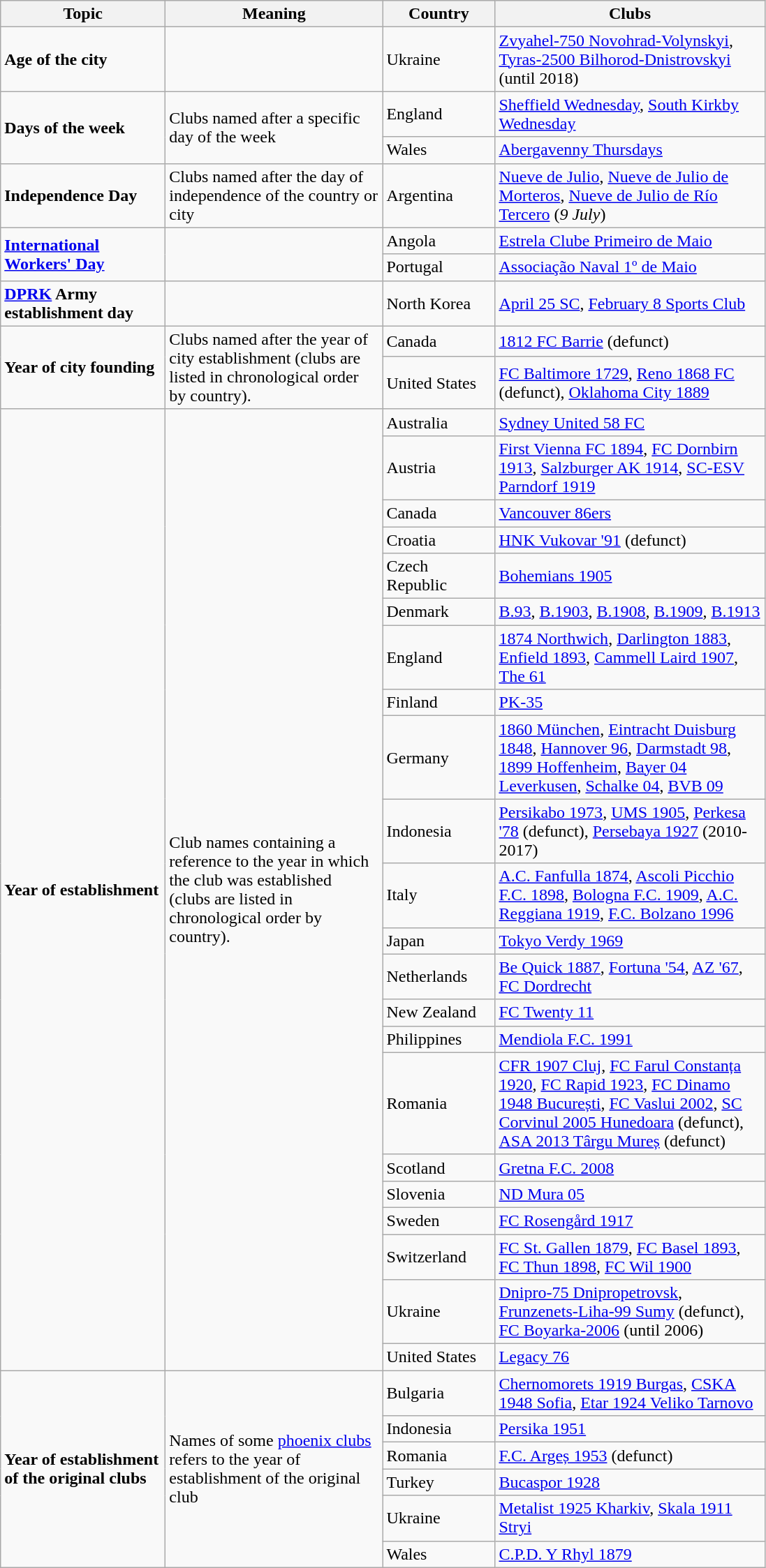<table class="wikitable">
<tr>
<th width="150">Topic</th>
<th width="200">Meaning</th>
<th width="100">Country</th>
<th width="250">Clubs</th>
</tr>
<tr>
<td rowspan=1><strong>Age of the city</strong></td>
<td rowspan=1></td>
<td> Ukraine</td>
<td><a href='#'>Zvyahel-750 Novohrad-Volynskyi</a>, <a href='#'>Tyras-2500 Bilhorod-Dnistrovskyi</a> (until 2018)</td>
</tr>
<tr>
<td rowspan="2"><strong>Days of the week</strong></td>
<td rowspan="2">Clubs named after a specific day of the week</td>
<td> England</td>
<td><a href='#'>Sheffield Wednesday</a>, <a href='#'>South Kirkby Wednesday</a></td>
</tr>
<tr>
<td> Wales</td>
<td><a href='#'>Abergavenny Thursdays</a></td>
</tr>
<tr>
<td><strong>Independence Day</strong></td>
<td>Clubs named after the day of independence of the country or city</td>
<td> Argentina</td>
<td><a href='#'>Nueve de Julio</a>, <a href='#'>Nueve de Julio de Morteros</a>, <a href='#'>Nueve de Julio de Río Tercero</a> (<em>9 July</em>)</td>
</tr>
<tr>
<td rowspan="2"><strong><a href='#'>International Workers' Day</a></strong></td>
<td rowspan="2"></td>
<td> Angola</td>
<td><a href='#'>Estrela Clube Primeiro de Maio</a></td>
</tr>
<tr>
<td> Portugal</td>
<td><a href='#'>Associação Naval 1º de Maio</a></td>
</tr>
<tr>
<td><strong><a href='#'>DPRK</a> Army establishment day</strong></td>
<td></td>
<td> North Korea</td>
<td><a href='#'>April 25 SC</a>, <a href='#'>February 8 Sports Club</a></td>
</tr>
<tr>
<td rowspan=2><strong>Year of city founding</strong></td>
<td rowspan=2>Clubs named after the year of city establishment (clubs are listed in chronological order by country).</td>
<td> Canada</td>
<td><a href='#'>1812 FC Barrie</a> (defunct)</td>
</tr>
<tr>
<td> United States</td>
<td><a href='#'>FC Baltimore 1729</a>, <a href='#'>Reno 1868 FC</a> (defunct), <a href='#'>Oklahoma City 1889</a></td>
</tr>
<tr>
<td rowspan="22"><strong>Year of establishment</strong></td>
<td rowspan="22">Club names containing a reference to the year in which the club was established<br>(clubs are listed in chronological order by country).</td>
<td> Australia</td>
<td><a href='#'>Sydney United 58 FC</a></td>
</tr>
<tr>
<td> Austria</td>
<td><a href='#'>First Vienna FC 1894</a>, <a href='#'>FC Dornbirn 1913</a>, <a href='#'>Salzburger AK 1914</a>, <a href='#'>SC-ESV Parndorf 1919</a></td>
</tr>
<tr>
<td> Canada</td>
<td><a href='#'>Vancouver 86ers</a></td>
</tr>
<tr>
<td> Croatia</td>
<td><a href='#'>HNK Vukovar '91</a> (defunct)</td>
</tr>
<tr>
<td> Czech Republic</td>
<td><a href='#'>Bohemians 1905</a></td>
</tr>
<tr>
<td> Denmark</td>
<td><a href='#'>B.93</a>, <a href='#'>B.1903</a>, <a href='#'>B.1908</a>, <a href='#'>B.1909</a>, <a href='#'>B.1913</a></td>
</tr>
<tr>
<td> England</td>
<td><a href='#'>1874 Northwich</a>, <a href='#'>Darlington 1883</a>, <a href='#'>Enfield 1893</a>, <a href='#'>Cammell Laird 1907</a>, <a href='#'>The 61</a></td>
</tr>
<tr>
<td> Finland</td>
<td><a href='#'>PK-35</a></td>
</tr>
<tr>
<td> Germany</td>
<td><a href='#'>1860 München</a>, <a href='#'>Eintracht Duisburg 1848</a>, <a href='#'>Hannover 96</a>, <a href='#'>Darmstadt 98</a>, <a href='#'>1899 Hoffenheim</a>, <a href='#'>Bayer 04 Leverkusen</a>, <a href='#'>Schalke 04</a>, <a href='#'>BVB 09</a></td>
</tr>
<tr>
<td> Indonesia</td>
<td><a href='#'>Persikabo 1973</a>, <a href='#'>UMS 1905</a>, <a href='#'>Perkesa '78</a> (defunct), <a href='#'>Persebaya 1927</a> (2010-2017)</td>
</tr>
<tr>
<td> Italy</td>
<td><a href='#'>A.C. Fanfulla 1874</a>, <a href='#'>Ascoli Picchio F.C. 1898</a>, <a href='#'>Bologna F.C. 1909</a>, <a href='#'>A.C. Reggiana 1919</a>, <a href='#'>F.C. Bolzano 1996</a></td>
</tr>
<tr>
<td> Japan</td>
<td><a href='#'>Tokyo Verdy 1969</a></td>
</tr>
<tr>
<td> Netherlands</td>
<td><a href='#'>Be Quick 1887</a>, <a href='#'>Fortuna '54</a>, <a href='#'>AZ '67</a>, <a href='#'>FC Dordrecht</a></td>
</tr>
<tr>
<td> New Zealand</td>
<td><a href='#'>FC Twenty 11</a></td>
</tr>
<tr>
<td> Philippines</td>
<td><a href='#'>Mendiola F.C. 1991</a></td>
</tr>
<tr>
<td> Romania</td>
<td><a href='#'>CFR 1907 Cluj</a>, <a href='#'>FC Farul Constanța 1920</a>, <a href='#'>FC Rapid 1923</a>, <a href='#'>FC Dinamo 1948 București</a>, <a href='#'>FC Vaslui 2002</a>, <a href='#'>SC Corvinul 2005 Hunedoara</a> (defunct), <a href='#'>ASA 2013 Târgu Mureș</a> (defunct)</td>
</tr>
<tr>
<td> Scotland</td>
<td><a href='#'>Gretna F.C. 2008</a></td>
</tr>
<tr>
<td> Slovenia</td>
<td><a href='#'>ND Mura 05</a></td>
</tr>
<tr>
<td> Sweden</td>
<td><a href='#'>FC Rosengård 1917</a></td>
</tr>
<tr>
<td> Switzerland</td>
<td><a href='#'>FC St. Gallen 1879</a>, <a href='#'>FC Basel 1893</a>, <a href='#'>FC Thun 1898</a>, <a href='#'>FC Wil 1900</a></td>
</tr>
<tr>
<td> Ukraine</td>
<td><a href='#'>Dnipro-75 Dnipropetrovsk</a>, <a href='#'>Frunzenets-Liha-99 Sumy</a> (defunct), <a href='#'>FC Boyarka-2006</a> (until 2006)</td>
</tr>
<tr>
<td> United States</td>
<td><a href='#'>Legacy 76</a></td>
</tr>
<tr>
<td rowspan="6"><strong>Year of establishment of the original clubs</strong></td>
<td rowspan="6">Names of some <a href='#'>phoenix clubs</a> refers to the year of establishment of the original club</td>
<td> Bulgaria</td>
<td><a href='#'>Chernomorets 1919 Burgas</a>, <a href='#'>CSKA 1948 Sofia</a>, <a href='#'>Etar 1924 Veliko Tarnovo</a></td>
</tr>
<tr>
<td> Indonesia</td>
<td><a href='#'>Persika 1951</a></td>
</tr>
<tr>
<td> Romania</td>
<td><a href='#'>F.C. Argeș 1953</a> (defunct)</td>
</tr>
<tr>
<td> Turkey</td>
<td><a href='#'>Bucaspor 1928</a></td>
</tr>
<tr>
<td> Ukraine</td>
<td><a href='#'>Metalist 1925 Kharkiv</a>, <a href='#'>Skala 1911 Stryi</a></td>
</tr>
<tr>
<td> Wales</td>
<td><a href='#'>C.P.D. Y Rhyl 1879</a></td>
</tr>
</table>
